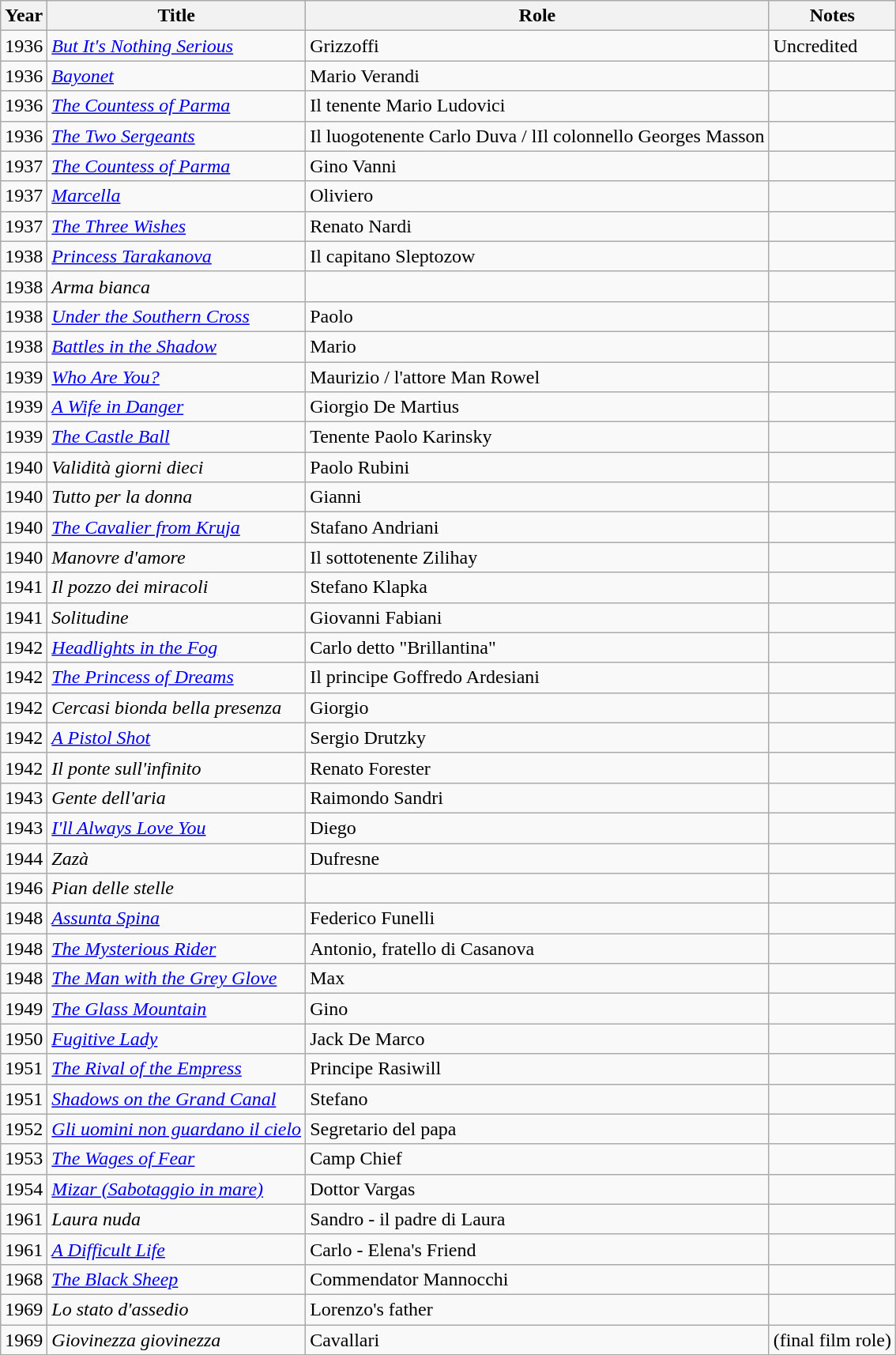<table class="wikitable">
<tr>
<th>Year</th>
<th>Title</th>
<th>Role</th>
<th>Notes</th>
</tr>
<tr>
<td>1936</td>
<td><em><a href='#'>But It's Nothing Serious</a></em></td>
<td>Grizzoffi</td>
<td>Uncredited</td>
</tr>
<tr>
<td>1936</td>
<td><em><a href='#'>Bayonet</a></em></td>
<td>Mario Verandi</td>
<td></td>
</tr>
<tr>
<td>1936</td>
<td><em><a href='#'>The Countess of Parma</a></em></td>
<td>Il tenente Mario Ludovici</td>
<td></td>
</tr>
<tr>
<td>1936</td>
<td><em><a href='#'>The Two Sergeants</a></em></td>
<td>Il luogotenente Carlo Duva / lIl colonnello Georges Masson</td>
<td></td>
</tr>
<tr>
<td>1937</td>
<td><em><a href='#'>The Countess of Parma</a></em></td>
<td>Gino Vanni</td>
<td></td>
</tr>
<tr>
<td>1937</td>
<td><em><a href='#'>Marcella</a></em></td>
<td>Oliviero</td>
<td></td>
</tr>
<tr>
<td>1937</td>
<td><em><a href='#'>The Three Wishes</a></em></td>
<td>Renato Nardi</td>
<td></td>
</tr>
<tr>
<td>1938</td>
<td><em><a href='#'>Princess Tarakanova</a></em></td>
<td>Il capitano Sleptozow</td>
<td></td>
</tr>
<tr>
<td>1938</td>
<td><em>Arma bianca</em></td>
<td></td>
<td></td>
</tr>
<tr>
<td>1938</td>
<td><em><a href='#'>Under the Southern Cross</a></em></td>
<td>Paolo</td>
<td></td>
</tr>
<tr>
<td>1938</td>
<td><em><a href='#'>Battles in the Shadow</a></em></td>
<td>Mario</td>
<td></td>
</tr>
<tr>
<td>1939</td>
<td><em><a href='#'>Who Are You?</a></em></td>
<td>Maurizio / l'attore Man Rowel</td>
<td></td>
</tr>
<tr>
<td>1939</td>
<td><em><a href='#'>A Wife in Danger</a></em></td>
<td>Giorgio De Martius</td>
<td></td>
</tr>
<tr>
<td>1939</td>
<td><em><a href='#'>The Castle Ball</a></em></td>
<td>Tenente Paolo Karinsky</td>
<td></td>
</tr>
<tr>
<td>1940</td>
<td><em>Validità giorni dieci</em></td>
<td>Paolo Rubini</td>
<td></td>
</tr>
<tr>
<td>1940</td>
<td><em>Tutto per la donna</em></td>
<td>Gianni</td>
<td></td>
</tr>
<tr>
<td>1940</td>
<td><em><a href='#'>The Cavalier from Kruja</a></em></td>
<td>Stafano Andriani</td>
<td></td>
</tr>
<tr>
<td>1940</td>
<td><em>Manovre d'amore</em></td>
<td>Il sottotenente Zilihay</td>
<td></td>
</tr>
<tr>
<td>1941</td>
<td><em>Il pozzo dei miracoli</em></td>
<td>Stefano Klapka</td>
<td></td>
</tr>
<tr>
<td>1941</td>
<td><em>Solitudine</em></td>
<td>Giovanni Fabiani</td>
<td></td>
</tr>
<tr>
<td>1942</td>
<td><em><a href='#'>Headlights in the Fog</a></em></td>
<td>Carlo detto "Brillantina"</td>
<td></td>
</tr>
<tr>
<td>1942</td>
<td><em><a href='#'>The Princess of Dreams</a></em></td>
<td>Il principe Goffredo Ardesiani</td>
<td></td>
</tr>
<tr>
<td>1942</td>
<td><em>Cercasi bionda bella presenza</em></td>
<td>Giorgio</td>
<td></td>
</tr>
<tr>
<td>1942</td>
<td><em><a href='#'>A Pistol Shot</a></em></td>
<td>Sergio Drutzky</td>
<td></td>
</tr>
<tr>
<td>1942</td>
<td><em>Il ponte sull'infinito</em></td>
<td>Renato Forester</td>
<td></td>
</tr>
<tr>
<td>1943</td>
<td><em>Gente dell'aria</em></td>
<td>Raimondo Sandri</td>
<td></td>
</tr>
<tr>
<td>1943</td>
<td><em><a href='#'>I'll Always Love You</a></em></td>
<td>Diego</td>
<td></td>
</tr>
<tr>
<td>1944</td>
<td><em>Zazà</em></td>
<td>Dufresne</td>
<td></td>
</tr>
<tr>
<td>1946</td>
<td><em>Pian delle stelle</em></td>
<td></td>
<td></td>
</tr>
<tr>
<td>1948</td>
<td><em><a href='#'>Assunta Spina</a></em></td>
<td>Federico Funelli</td>
<td></td>
</tr>
<tr>
<td>1948</td>
<td><em><a href='#'>The Mysterious Rider</a></em></td>
<td>Antonio, fratello di Casanova</td>
<td></td>
</tr>
<tr>
<td>1948</td>
<td><em><a href='#'>The Man with the Grey Glove</a></em></td>
<td>Max</td>
<td></td>
</tr>
<tr>
<td>1949</td>
<td><em><a href='#'>The Glass Mountain</a></em></td>
<td>Gino</td>
<td></td>
</tr>
<tr>
<td>1950</td>
<td><em><a href='#'>Fugitive Lady</a></em></td>
<td>Jack De Marco</td>
<td></td>
</tr>
<tr>
<td>1951</td>
<td><em><a href='#'>The Rival of the Empress</a></em></td>
<td>Principe Rasiwill</td>
<td></td>
</tr>
<tr>
<td>1951</td>
<td><em><a href='#'>Shadows on the Grand Canal</a></em></td>
<td>Stefano</td>
<td></td>
</tr>
<tr>
<td>1952</td>
<td><em><a href='#'>Gli uomini non guardano il cielo</a></em></td>
<td>Segretario del papa</td>
<td></td>
</tr>
<tr>
<td>1953</td>
<td><em><a href='#'>The Wages of Fear</a></em></td>
<td>Camp Chief</td>
<td></td>
</tr>
<tr>
<td>1954</td>
<td><em><a href='#'>Mizar (Sabotaggio in mare)</a></em></td>
<td>Dottor Vargas</td>
<td></td>
</tr>
<tr>
<td>1961</td>
<td><em>Laura nuda</em></td>
<td>Sandro - il padre di Laura</td>
<td></td>
</tr>
<tr>
<td>1961</td>
<td><em><a href='#'>A Difficult Life</a></em></td>
<td>Carlo - Elena's Friend</td>
<td></td>
</tr>
<tr>
<td>1968</td>
<td><em><a href='#'>The Black Sheep</a></em></td>
<td>Commendator Mannocchi</td>
<td></td>
</tr>
<tr>
<td>1969</td>
<td><em>Lo stato d'assedio</em></td>
<td>Lorenzo's father</td>
<td></td>
</tr>
<tr>
<td>1969</td>
<td><em>Giovinezza giovinezza</em></td>
<td>Cavallari</td>
<td>(final film role)</td>
</tr>
</table>
